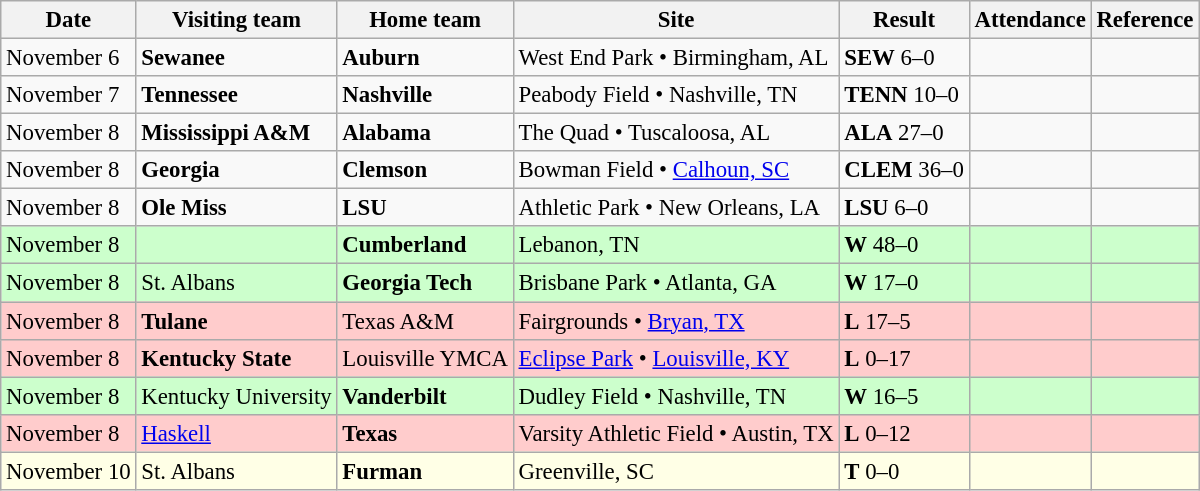<table class="wikitable" style="font-size:95%;">
<tr>
<th>Date</th>
<th>Visiting team</th>
<th>Home team</th>
<th>Site</th>
<th>Result</th>
<th>Attendance</th>
<th class="unsortable">Reference</th>
</tr>
<tr bgcolor=>
<td>November 6</td>
<td><strong>Sewanee</strong></td>
<td><strong>Auburn</strong></td>
<td>West End Park • Birmingham, AL</td>
<td><strong>SEW</strong> 6–0</td>
<td></td>
<td></td>
</tr>
<tr bgcolor=>
<td>November 7</td>
<td><strong>Tennessee</strong></td>
<td><strong>Nashville</strong></td>
<td>Peabody Field • Nashville, TN</td>
<td><strong>TENN</strong> 10–0</td>
<td></td>
<td></td>
</tr>
<tr bgcolor=>
<td>November 8</td>
<td><strong>Mississippi A&M</strong></td>
<td><strong>Alabama</strong></td>
<td>The Quad • Tuscaloosa, AL</td>
<td><strong>ALA</strong> 27–0</td>
<td></td>
<td></td>
</tr>
<tr bgcolor=>
<td>November 8</td>
<td><strong>Georgia</strong></td>
<td><strong>Clemson</strong></td>
<td>Bowman Field • <a href='#'>Calhoun, SC</a></td>
<td><strong>CLEM</strong> 36–0</td>
<td></td>
<td></td>
</tr>
<tr bgcolor=>
<td>November 8</td>
<td><strong>Ole Miss</strong></td>
<td><strong>LSU</strong></td>
<td>Athletic Park • New Orleans, LA</td>
<td><strong>LSU</strong> 6–0</td>
<td></td>
<td></td>
</tr>
<tr bgcolor=ccffcc>
<td>November 8</td>
<td></td>
<td><strong>Cumberland</strong></td>
<td>Lebanon, TN</td>
<td><strong>W</strong> 48–0</td>
<td></td>
<td></td>
</tr>
<tr bgcolor=ccffcc>
<td>November 8</td>
<td>St. Albans</td>
<td><strong>Georgia Tech</strong></td>
<td>Brisbane Park • Atlanta, GA</td>
<td><strong>W</strong> 17–0</td>
<td></td>
<td></td>
</tr>
<tr bgcolor=ffcccc>
<td>November 8</td>
<td><strong>Tulane</strong></td>
<td>Texas A&M</td>
<td>Fairgrounds • <a href='#'>Bryan, TX</a></td>
<td><strong>L</strong> 17–5</td>
<td></td>
<td></td>
</tr>
<tr bgcolor=ffcccc>
<td>November 8</td>
<td><strong>Kentucky State</strong></td>
<td>Louisville YMCA</td>
<td><a href='#'>Eclipse Park</a> • <a href='#'>Louisville, KY</a></td>
<td><strong>L</strong> 0–17</td>
<td></td>
<td></td>
</tr>
<tr bgcolor=ccffcc>
<td>November 8</td>
<td>Kentucky University</td>
<td><strong>Vanderbilt</strong></td>
<td>Dudley Field • Nashville, TN</td>
<td><strong>W</strong> 16–5</td>
<td></td>
<td></td>
</tr>
<tr bgcolor=ffcccc>
<td>November 8</td>
<td><a href='#'>Haskell</a></td>
<td><strong>Texas</strong></td>
<td>Varsity Athletic Field • Austin, TX</td>
<td><strong>L</strong> 0–12</td>
<td></td>
<td></td>
</tr>
<tr bgcolor=ffffe6>
<td>November 10</td>
<td>St. Albans</td>
<td><strong>Furman</strong></td>
<td>Greenville, SC</td>
<td><strong>T</strong> 0–0</td>
<td></td>
<td></td>
</tr>
</table>
